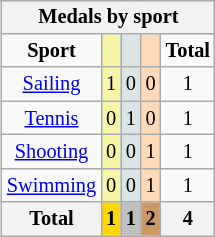<table class="wikitable" style="font-size:85%; float:right;">
<tr style="background:#efefef;">
<th colspan=7><strong>Medals by sport</strong></th>
</tr>
<tr align=center>
<td><strong>Sport</strong></td>
<td style="background:#f7f6a8;"></td>
<td style="background:#dce5e5;"></td>
<td style="background:#ffdab9;"></td>
<td><strong>Total</strong></td>
</tr>
<tr align=center>
<td><a href='#'>Sailing</a></td>
<td style="background:#f7f6a8;">1</td>
<td style="background:#dce5e5;">0</td>
<td style="background:#ffdab9;">0</td>
<td>1</td>
</tr>
<tr align=center>
<td><a href='#'>Tennis</a></td>
<td style="background:#f7f6a8;">0</td>
<td style="background:#dce5e5;">1</td>
<td style="background:#ffdab9;">0</td>
<td>1</td>
</tr>
<tr align=center>
<td><a href='#'>Shooting</a></td>
<td style="background:#f7f6a8;">0</td>
<td style="background:#dce5e5;">0</td>
<td style="background:#ffdab9;">1</td>
<td>1</td>
</tr>
<tr align=center>
<td><a href='#'>Swimming</a></td>
<td style="background:#f7f6a8;">0</td>
<td style="background:#dce5e5;">0</td>
<td style="background:#ffdab9;">1</td>
<td>1</td>
</tr>
<tr align=center>
<th><strong>Total</strong></th>
<th style="background:gold;"><strong>1</strong></th>
<th style="background:silver;"><strong>1</strong></th>
<th style="background:#c96;"><strong>2</strong></th>
<th><strong>4</strong></th>
</tr>
</table>
